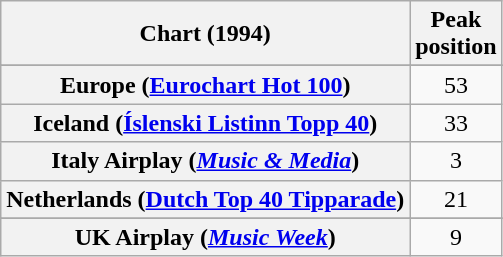<table class="wikitable sortable plainrowheaders" style="text-align:center">
<tr>
<th>Chart (1994)</th>
<th>Peak<br>position</th>
</tr>
<tr>
</tr>
<tr>
</tr>
<tr>
<th scope="row">Europe (<a href='#'>Eurochart Hot 100</a>)</th>
<td>53</td>
</tr>
<tr>
<th scope="row">Iceland (<a href='#'>Íslenski Listinn Topp 40</a>)</th>
<td>33</td>
</tr>
<tr>
<th scope="row">Italy Airplay (<em><a href='#'>Music & Media</a></em>)</th>
<td>3</td>
</tr>
<tr>
<th scope="row">Netherlands (<a href='#'>Dutch Top 40 Tipparade</a>)</th>
<td>21</td>
</tr>
<tr>
</tr>
<tr>
</tr>
<tr>
<th scope="row">UK Airplay (<em><a href='#'>Music Week</a></em>)</th>
<td>9</td>
</tr>
</table>
